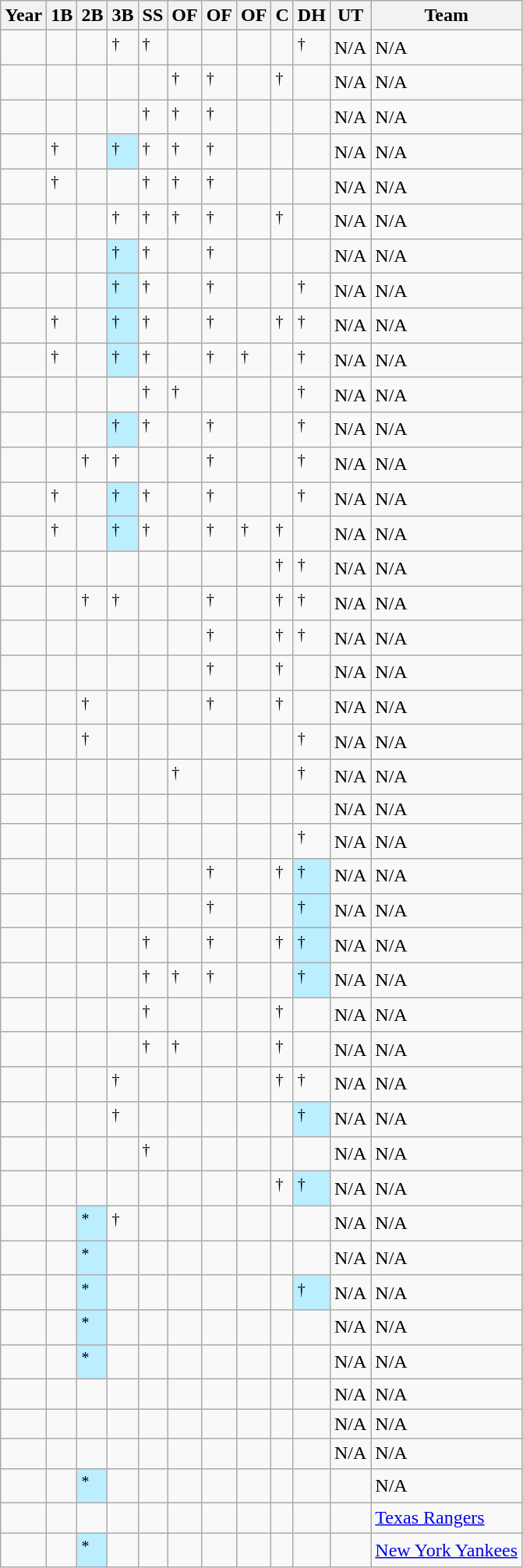<table class="wikitable sortable">
<tr>
<th>Year</th>
<th>1B</th>
<th>2B</th>
<th>3B</th>
<th>SS</th>
<th>OF</th>
<th>OF</th>
<th>OF</th>
<th>C</th>
<th>DH</th>
<th>UT</th>
<th>Team</th>
</tr>
<tr>
<td></td>
<td></td>
<td></td>
<td><sup>†</sup></td>
<td><sup>†</sup></td>
<td></td>
<td></td>
<td></td>
<td></td>
<td><sup>†</sup></td>
<td>N/A</td>
<td>N/A</td>
</tr>
<tr>
<td></td>
<td></td>
<td></td>
<td></td>
<td></td>
<td><sup>†</sup></td>
<td><sup>†</sup></td>
<td></td>
<td><sup>†</sup></td>
<td></td>
<td>N/A</td>
<td>N/A</td>
</tr>
<tr>
<td></td>
<td></td>
<td></td>
<td></td>
<td><sup>†</sup></td>
<td><sup>†</sup></td>
<td><sup>†</sup></td>
<td></td>
<td></td>
<td></td>
<td>N/A</td>
<td>N/A</td>
</tr>
<tr>
<td></td>
<td><sup>†</sup></td>
<td></td>
<td bgcolor=#bbeeff><sup>†</sup></td>
<td><sup>†</sup></td>
<td><sup>†</sup></td>
<td><sup>†</sup></td>
<td></td>
<td></td>
<td></td>
<td>N/A</td>
<td>N/A</td>
</tr>
<tr>
<td></td>
<td><sup>†</sup></td>
<td></td>
<td></td>
<td><sup>†</sup></td>
<td><sup>†</sup></td>
<td><sup>†</sup></td>
<td></td>
<td></td>
<td></td>
<td>N/A</td>
<td>N/A</td>
</tr>
<tr>
<td></td>
<td></td>
<td></td>
<td><sup>†</sup></td>
<td><sup>†</sup></td>
<td><sup>†</sup></td>
<td><sup>†</sup></td>
<td></td>
<td><sup>†</sup></td>
<td></td>
<td>N/A</td>
<td>N/A</td>
</tr>
<tr>
<td></td>
<td></td>
<td></td>
<td bgcolor=#bbeeff><sup>†</sup></td>
<td><sup>†</sup></td>
<td></td>
<td><sup>†</sup></td>
<td></td>
<td></td>
<td></td>
<td>N/A</td>
<td>N/A</td>
</tr>
<tr>
<td></td>
<td></td>
<td></td>
<td bgcolor=#bbeeff><sup>†</sup></td>
<td><sup>†</sup></td>
<td></td>
<td><sup>†</sup></td>
<td></td>
<td></td>
<td><sup>†</sup></td>
<td>N/A</td>
<td>N/A</td>
</tr>
<tr>
<td></td>
<td><sup>†</sup></td>
<td></td>
<td bgcolor=#bbeeff><sup>†</sup></td>
<td><sup>†</sup></td>
<td></td>
<td><sup>†</sup></td>
<td></td>
<td><sup>†</sup></td>
<td><sup>†</sup></td>
<td>N/A</td>
<td>N/A</td>
</tr>
<tr>
<td></td>
<td><sup>†</sup></td>
<td></td>
<td bgcolor=#bbeeff><sup>†</sup></td>
<td><sup>†</sup></td>
<td></td>
<td><sup>†</sup></td>
<td><sup>†</sup></td>
<td></td>
<td><sup>†</sup></td>
<td>N/A</td>
<td>N/A</td>
</tr>
<tr>
<td></td>
<td></td>
<td></td>
<td></td>
<td><sup>†</sup></td>
<td><sup>†</sup></td>
<td></td>
<td></td>
<td></td>
<td><sup>†</sup></td>
<td>N/A</td>
<td>N/A</td>
</tr>
<tr>
<td></td>
<td></td>
<td></td>
<td bgcolor=#bbeeff><sup>†</sup></td>
<td><sup>†</sup></td>
<td></td>
<td><sup>†</sup></td>
<td></td>
<td></td>
<td><sup>†</sup></td>
<td>N/A</td>
<td>N/A</td>
</tr>
<tr>
<td></td>
<td></td>
<td><sup>†</sup></td>
<td><sup>†</sup></td>
<td></td>
<td></td>
<td><sup>†</sup></td>
<td></td>
<td></td>
<td><sup>†</sup></td>
<td>N/A</td>
<td>N/A</td>
</tr>
<tr>
<td></td>
<td><sup>†</sup></td>
<td></td>
<td bgcolor=#bbeeff><sup>†</sup></td>
<td><sup>†</sup></td>
<td></td>
<td><sup>†</sup></td>
<td></td>
<td></td>
<td><sup>†</sup></td>
<td>N/A</td>
<td>N/A</td>
</tr>
<tr>
<td></td>
<td><sup>†</sup></td>
<td></td>
<td bgcolor=#bbeeff><sup>†</sup></td>
<td><sup>†</sup></td>
<td></td>
<td><sup>†</sup></td>
<td><sup>†</sup></td>
<td><sup>†</sup></td>
<td></td>
<td>N/A</td>
<td>N/A</td>
</tr>
<tr>
<td></td>
<td></td>
<td></td>
<td></td>
<td></td>
<td></td>
<td></td>
<td></td>
<td><sup>†</sup></td>
<td><sup>†</sup></td>
<td>N/A</td>
<td>N/A</td>
</tr>
<tr>
<td></td>
<td></td>
<td><sup>†</sup></td>
<td><sup>†</sup></td>
<td></td>
<td></td>
<td><sup>†</sup></td>
<td></td>
<td><sup>†</sup></td>
<td><sup>†</sup></td>
<td>N/A</td>
<td>N/A</td>
</tr>
<tr>
<td></td>
<td></td>
<td></td>
<td></td>
<td></td>
<td></td>
<td><sup>†</sup></td>
<td></td>
<td><sup>†</sup></td>
<td><sup>†</sup></td>
<td>N/A</td>
<td>N/A</td>
</tr>
<tr>
<td></td>
<td></td>
<td></td>
<td></td>
<td></td>
<td></td>
<td><sup>†</sup></td>
<td></td>
<td><sup>†</sup></td>
<td></td>
<td>N/A</td>
<td>N/A</td>
</tr>
<tr>
<td></td>
<td></td>
<td><sup>†</sup></td>
<td></td>
<td></td>
<td></td>
<td><sup>†</sup></td>
<td></td>
<td><sup>†</sup></td>
<td></td>
<td>N/A</td>
<td>N/A</td>
</tr>
<tr>
<td></td>
<td></td>
<td><sup>†</sup></td>
<td></td>
<td></td>
<td></td>
<td></td>
<td></td>
<td></td>
<td><sup>†</sup></td>
<td>N/A</td>
<td>N/A</td>
</tr>
<tr>
<td></td>
<td></td>
<td></td>
<td></td>
<td></td>
<td><sup>†</sup></td>
<td></td>
<td></td>
<td></td>
<td><sup>†</sup></td>
<td>N/A</td>
<td>N/A</td>
</tr>
<tr>
<td></td>
<td></td>
<td></td>
<td></td>
<td></td>
<td></td>
<td></td>
<td></td>
<td></td>
<td></td>
<td>N/A</td>
<td>N/A</td>
</tr>
<tr>
<td></td>
<td></td>
<td></td>
<td></td>
<td></td>
<td></td>
<td></td>
<td></td>
<td></td>
<td><sup>†</sup></td>
<td>N/A</td>
<td>N/A</td>
</tr>
<tr>
<td></td>
<td></td>
<td></td>
<td></td>
<td></td>
<td></td>
<td><sup>†</sup></td>
<td></td>
<td><sup>†</sup></td>
<td bgcolor=#bbeeff><sup>†</sup></td>
<td>N/A</td>
<td>N/A</td>
</tr>
<tr>
<td></td>
<td></td>
<td></td>
<td></td>
<td></td>
<td></td>
<td><sup>†</sup></td>
<td></td>
<td></td>
<td bgcolor=#bbeeff><sup>†</sup></td>
<td>N/A</td>
<td>N/A</td>
</tr>
<tr>
<td></td>
<td></td>
<td></td>
<td></td>
<td><sup>†</sup></td>
<td></td>
<td><sup>†</sup></td>
<td></td>
<td><sup>†</sup></td>
<td bgcolor=#bbeeff><sup>†</sup></td>
<td>N/A</td>
<td>N/A</td>
</tr>
<tr>
<td></td>
<td></td>
<td></td>
<td></td>
<td><sup>†</sup></td>
<td><sup>†</sup></td>
<td><sup>†</sup></td>
<td></td>
<td></td>
<td bgcolor=#bbeeff><sup>†</sup></td>
<td>N/A</td>
<td>N/A</td>
</tr>
<tr>
<td></td>
<td></td>
<td></td>
<td></td>
<td><sup>†</sup></td>
<td></td>
<td></td>
<td></td>
<td><sup>†</sup></td>
<td></td>
<td>N/A</td>
<td>N/A</td>
</tr>
<tr>
<td></td>
<td></td>
<td></td>
<td></td>
<td><sup>†</sup></td>
<td><sup>†</sup></td>
<td></td>
<td></td>
<td><sup>†</sup></td>
<td></td>
<td>N/A</td>
<td>N/A</td>
</tr>
<tr>
<td></td>
<td></td>
<td></td>
<td><sup>†</sup></td>
<td></td>
<td></td>
<td></td>
<td></td>
<td><sup>†</sup></td>
<td><sup>†</sup></td>
<td>N/A</td>
<td>N/A</td>
</tr>
<tr>
<td></td>
<td></td>
<td></td>
<td><sup>†</sup></td>
<td></td>
<td></td>
<td></td>
<td></td>
<td></td>
<td bgcolor=#bbeeff><sup>†</sup></td>
<td>N/A</td>
<td>N/A</td>
</tr>
<tr>
<td></td>
<td></td>
<td></td>
<td></td>
<td><sup>†</sup></td>
<td></td>
<td></td>
<td></td>
<td></td>
<td></td>
<td>N/A</td>
<td>N/A</td>
</tr>
<tr>
<td></td>
<td></td>
<td></td>
<td></td>
<td></td>
<td></td>
<td></td>
<td></td>
<td><sup>†</sup></td>
<td bgcolor=#bbeeff><sup>†</sup></td>
<td>N/A</td>
<td>N/A</td>
</tr>
<tr>
<td></td>
<td></td>
<td bgcolor=#bbeeff><sup>*</sup></td>
<td><sup>†</sup></td>
<td></td>
<td></td>
<td></td>
<td></td>
<td></td>
<td></td>
<td>N/A</td>
<td>N/A</td>
</tr>
<tr>
<td></td>
<td></td>
<td bgcolor=#bbeeff><sup>*</sup></td>
<td></td>
<td></td>
<td></td>
<td></td>
<td></td>
<td></td>
<td></td>
<td>N/A</td>
<td>N/A</td>
</tr>
<tr>
<td></td>
<td></td>
<td bgcolor=#bbeeff><sup>*</sup></td>
<td></td>
<td></td>
<td></td>
<td></td>
<td></td>
<td></td>
<td bgcolor=#bbeeff><sup>†</sup></td>
<td>N/A</td>
<td>N/A</td>
</tr>
<tr>
<td></td>
<td></td>
<td bgcolor=#bbeeff><sup>*</sup></td>
<td></td>
<td></td>
<td></td>
<td></td>
<td></td>
<td></td>
<td></td>
<td>N/A</td>
<td>N/A</td>
</tr>
<tr>
<td></td>
<td></td>
<td bgcolor=#bbeeff><sup>*</sup></td>
<td></td>
<td></td>
<td></td>
<td></td>
<td></td>
<td></td>
<td></td>
<td>N/A</td>
<td>N/A</td>
</tr>
<tr>
<td></td>
<td></td>
<td></td>
<td></td>
<td></td>
<td></td>
<td></td>
<td></td>
<td></td>
<td></td>
<td>N/A</td>
<td>N/A</td>
</tr>
<tr>
<td></td>
<td></td>
<td></td>
<td></td>
<td></td>
<td></td>
<td></td>
<td></td>
<td></td>
<td></td>
<td>N/A</td>
<td>N/A</td>
</tr>
<tr>
<td></td>
<td></td>
<td></td>
<td></td>
<td></td>
<td></td>
<td></td>
<td></td>
<td></td>
<td></td>
<td>N/A</td>
<td>N/A</td>
</tr>
<tr>
<td></td>
<td></td>
<td bgcolor=#bbeeff><sup>*</sup></td>
<td></td>
<td></td>
<td></td>
<td></td>
<td></td>
<td></td>
<td></td>
<td></td>
<td>N/A</td>
</tr>
<tr>
<td></td>
<td></td>
<td></td>
<td></td>
<td></td>
<td></td>
<td></td>
<td></td>
<td></td>
<td></td>
<td></td>
<td><a href='#'>Texas Rangers</a></td>
</tr>
<tr>
<td></td>
<td></td>
<td bgcolor=#bbeeff><sup>*</sup></td>
<td></td>
<td></td>
<td></td>
<td></td>
<td></td>
<td></td>
<td></td>
<td></td>
<td><a href='#'>New York Yankees</a></td>
</tr>
</table>
